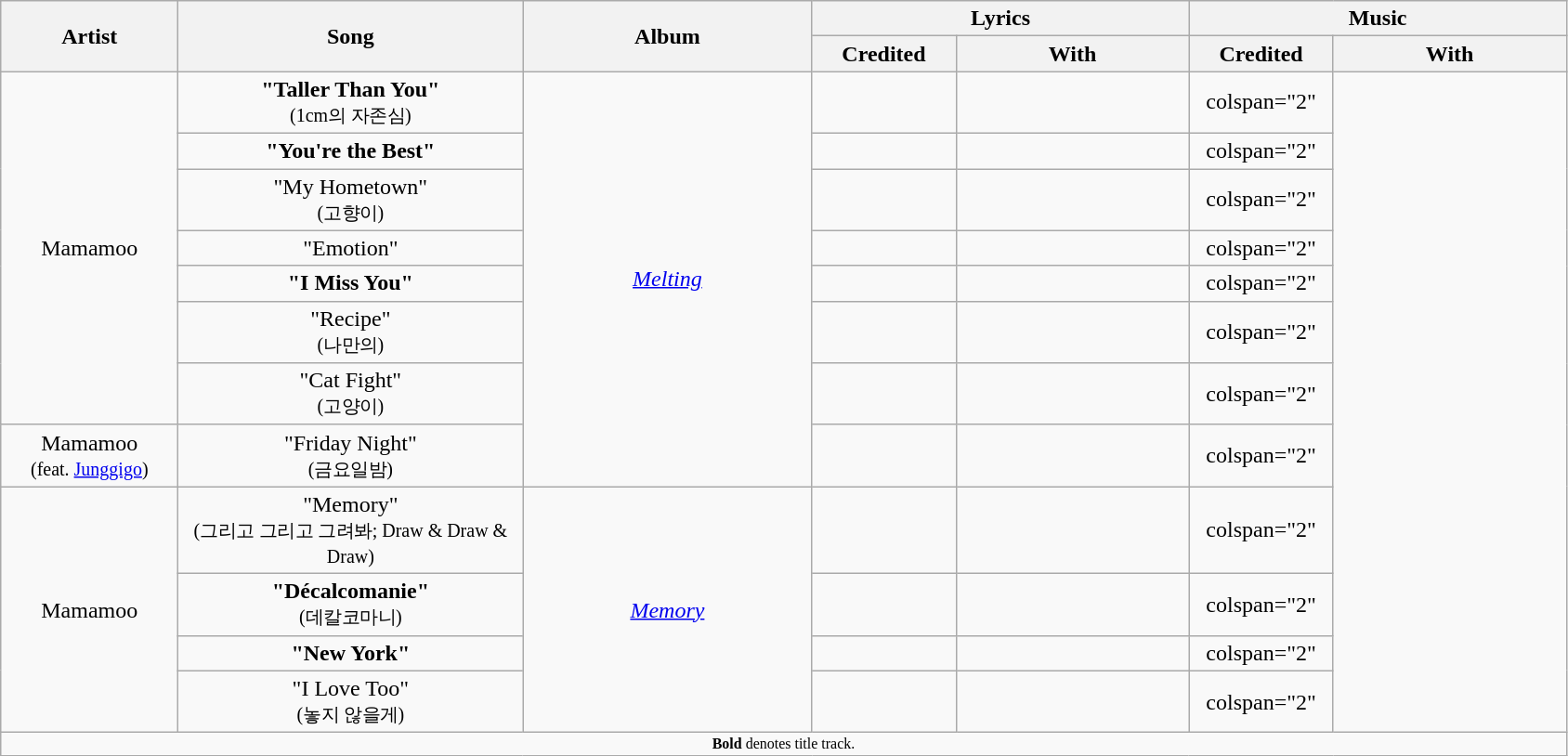<table class="wikitable" style="text-align:center;">
<tr>
<th rowspan="2" style="width:7.5em;">Artist</th>
<th rowspan="2" style="width:15em;">Song</th>
<th rowspan="2" style="width:12.5em;">Album</th>
<th colspan="2" style="width:16em;">Lyrics</th>
<th colspan="2" style="width:16em;">Music</th>
</tr>
<tr>
<th style="width:6em;">Credited</th>
<th style="width:10em;">With</th>
<th style="width:6em;">Credited</th>
<th style="width:10em;">With</th>
</tr>
<tr>
<td rowspan="7">Mamamoo</td>
<td><strong>"Taller Than You"</strong><br> <small>(1cm의 자존심)</small></td>
<td rowspan="8"><em><a href='#'>Melting</a></em></td>
<td></td>
<td></td>
<td>colspan="2" </td>
</tr>
<tr>
<td><strong>"You're the Best"</strong> <br></td>
<td></td>
<td></td>
<td>colspan="2" </td>
</tr>
<tr>
<td>"My Hometown" <br><small>(고향이)</small></td>
<td></td>
<td></td>
<td>colspan="2" </td>
</tr>
<tr>
<td>"Emotion"</td>
<td></td>
<td></td>
<td>colspan="2" </td>
</tr>
<tr>
<td><strong>"I Miss You"</strong></td>
<td></td>
<td></td>
<td>colspan="2" </td>
</tr>
<tr>
<td>"Recipe" <br><small>(나만의)</small></td>
<td></td>
<td></td>
<td>colspan="2" </td>
</tr>
<tr>
<td>"Cat Fight" <br><small>(고양이)</small></td>
<td></td>
<td></td>
<td>colspan="2" </td>
</tr>
<tr>
<td>Mamamoo <br><small>(feat. <a href='#'>Junggigo</a>)</small></td>
<td>"Friday Night" <br><small>(금요일밤)</small></td>
<td></td>
<td></td>
<td>colspan="2" </td>
</tr>
<tr>
<td rowspan="4">Mamamoo</td>
<td>"Memory" <br><small>(그리고 그리고 그려봐; Draw & Draw & Draw)</small></td>
<td rowspan="4"><em><a href='#'>Memory</a></em></td>
<td></td>
<td></td>
<td>colspan="2" </td>
</tr>
<tr>
<td><strong>"Décalcomanie"</strong> <br><small>(데칼코마니)</small></td>
<td></td>
<td></td>
<td>colspan="2" </td>
</tr>
<tr>
<td><strong>"New York"</strong></td>
<td></td>
<td></td>
<td>colspan="2" </td>
</tr>
<tr>
<td>"I Love Too" <br><small>(놓지 않을게)</small></td>
<td></td>
<td></td>
<td>colspan="2" </td>
</tr>
<tr>
<td colspan="7" style="text-align:center; font-size:8pt;"><strong>Bold</strong> denotes title track.</td>
</tr>
</table>
